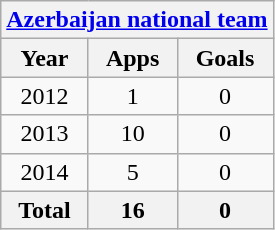<table class="wikitable" style="text-align:center">
<tr>
<th colspan=3><a href='#'>Azerbaijan national team</a></th>
</tr>
<tr>
<th>Year</th>
<th>Apps</th>
<th>Goals</th>
</tr>
<tr>
<td>2012</td>
<td>1</td>
<td>0</td>
</tr>
<tr>
<td>2013</td>
<td>10</td>
<td>0</td>
</tr>
<tr>
<td>2014</td>
<td>5</td>
<td>0</td>
</tr>
<tr>
<th>Total</th>
<th>16</th>
<th>0</th>
</tr>
</table>
